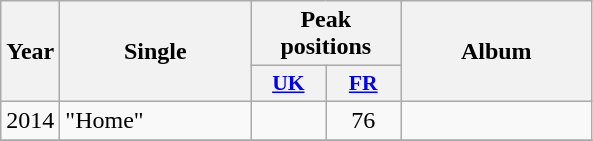<table class="wikitable">
<tr>
<th align="center" rowspan="2" width="10">Year</th>
<th align="center" rowspan="2" width="120">Single</th>
<th align="center" colspan="2" width="20">Peak positions</th>
<th align="center" rowspan="2" width="120">Album</th>
</tr>
<tr>
<th scope="col" style="width:3em;font-size:90%;"><a href='#'>UK</a><br></th>
<th scope="col" style="width:3em;font-size:90%;"><a href='#'>FR</a><br></th>
</tr>
<tr>
<td style="text-align:center;">2014</td>
<td>"Home"</td>
<td style="text-align:center;"></td>
<td style="text-align:center;">76</td>
<td style="text-align:center;"></td>
</tr>
<tr>
</tr>
</table>
